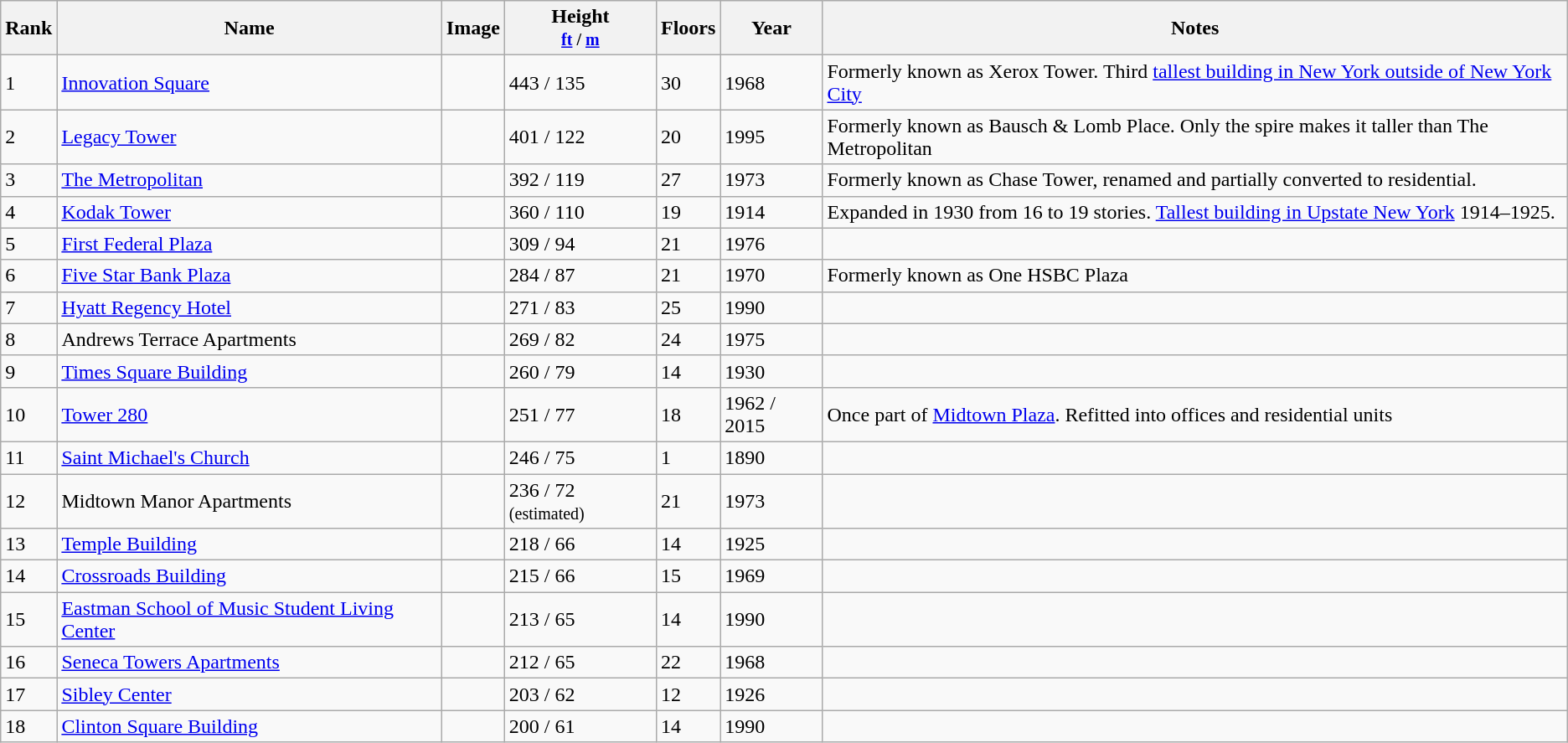<table class="wikitable sortable">
<tr>
<th>Rank</th>
<th>Name</th>
<th class="unsortable">Image</th>
<th>Height<br><small><a href='#'>ft</a> / <a href='#'>m</a></small></th>
<th>Floors</th>
<th>Year</th>
<th class="unsortable">Notes</th>
</tr>
<tr>
<td>1</td>
<td><a href='#'>Innovation Square</a></td>
<td></td>
<td>443 / 135</td>
<td>30</td>
<td>1968</td>
<td>Formerly known as Xerox Tower. Third <a href='#'>tallest building in New York outside of New York City</a></td>
</tr>
<tr>
<td>2</td>
<td><a href='#'>Legacy Tower</a></td>
<td></td>
<td>401 / 122</td>
<td>20</td>
<td>1995</td>
<td>Formerly known as Bausch & Lomb Place. Only the spire makes it taller than The Metropolitan</td>
</tr>
<tr>
<td>3</td>
<td><a href='#'>The Metropolitan</a></td>
<td></td>
<td>392 / 119</td>
<td>27</td>
<td>1973</td>
<td>Formerly known as Chase Tower, renamed and partially converted to residential.</td>
</tr>
<tr>
<td>4</td>
<td><a href='#'>Kodak Tower</a></td>
<td></td>
<td>360 / 110</td>
<td>19</td>
<td>1914</td>
<td>Expanded in 1930 from 16 to 19 stories. <a href='#'>Tallest building in Upstate New York</a> 1914–1925.</td>
</tr>
<tr>
<td>5</td>
<td><a href='#'>First Federal Plaza</a></td>
<td></td>
<td>309 / 94</td>
<td>21</td>
<td>1976</td>
<td></td>
</tr>
<tr>
<td>6</td>
<td><a href='#'>Five Star Bank Plaza</a></td>
<td></td>
<td>284 / 87</td>
<td>21</td>
<td>1970</td>
<td>Formerly known as One HSBC Plaza</td>
</tr>
<tr>
<td>7</td>
<td><a href='#'>Hyatt Regency Hotel</a></td>
<td></td>
<td>271 / 83</td>
<td>25</td>
<td>1990</td>
<td></td>
</tr>
<tr>
<td>8</td>
<td>Andrews Terrace Apartments</td>
<td></td>
<td>269 / 82</td>
<td>24</td>
<td>1975</td>
<td></td>
</tr>
<tr>
<td>9</td>
<td><a href='#'>Times Square Building</a></td>
<td></td>
<td>260 / 79</td>
<td>14</td>
<td>1930</td>
<td></td>
</tr>
<tr>
<td>10</td>
<td><a href='#'>Tower 280</a></td>
<td></td>
<td>251 / 77</td>
<td>18</td>
<td>1962 / 2015</td>
<td>Once part of <a href='#'>Midtown Plaza</a>. Refitted into offices and residential units</td>
</tr>
<tr>
<td>11</td>
<td><a href='#'>Saint Michael's Church</a></td>
<td></td>
<td>246 / 75</td>
<td>1</td>
<td>1890</td>
<td></td>
</tr>
<tr>
<td>12</td>
<td>Midtown Manor Apartments</td>
<td></td>
<td>236 / 72 <small>(estimated)</small></td>
<td>21</td>
<td>1973</td>
<td></td>
</tr>
<tr>
<td>13</td>
<td><a href='#'>Temple Building</a></td>
<td></td>
<td>218 / 66</td>
<td>14</td>
<td>1925</td>
<td></td>
</tr>
<tr>
<td>14</td>
<td><a href='#'>Crossroads Building</a></td>
<td></td>
<td>215 / 66</td>
<td>15</td>
<td>1969</td>
<td></td>
</tr>
<tr>
<td>15</td>
<td><a href='#'>Eastman School of Music Student Living Center</a></td>
<td></td>
<td>213 / 65</td>
<td>14</td>
<td>1990</td>
<td></td>
</tr>
<tr>
<td>16</td>
<td><a href='#'>Seneca Towers Apartments</a></td>
<td></td>
<td>212 / 65</td>
<td>22</td>
<td>1968</td>
<td></td>
</tr>
<tr>
<td>17</td>
<td><a href='#'>Sibley Center</a></td>
<td></td>
<td>203 / 62</td>
<td>12</td>
<td>1926</td>
<td></td>
</tr>
<tr>
<td>18</td>
<td><a href='#'>Clinton Square Building</a></td>
<td></td>
<td>200 / 61</td>
<td>14</td>
<td>1990</td>
<td></td>
</tr>
</table>
